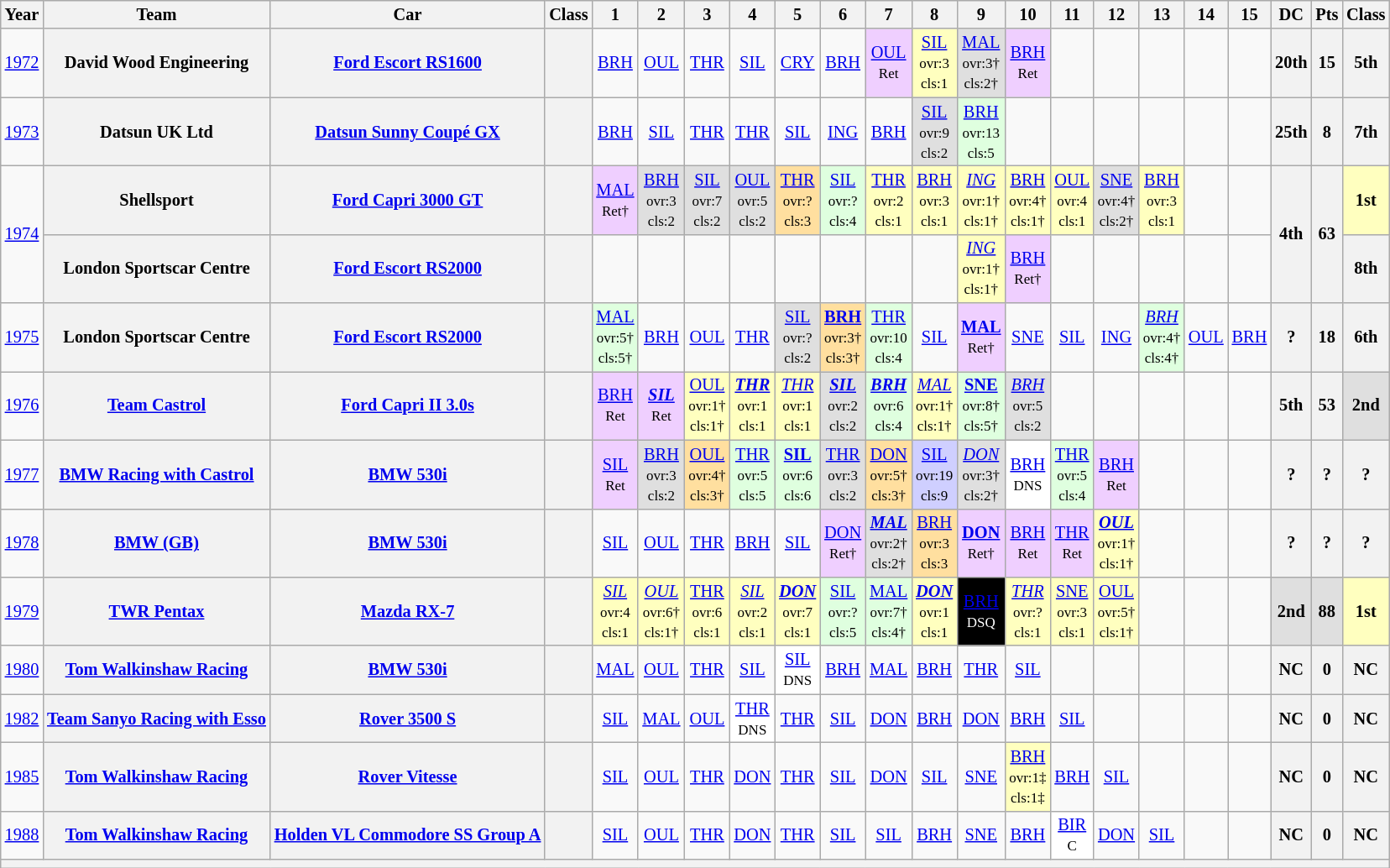<table class="wikitable" style="text-align:center; font-size:85%">
<tr>
<th>Year</th>
<th>Team</th>
<th>Car</th>
<th>Class</th>
<th>1</th>
<th>2</th>
<th>3</th>
<th>4</th>
<th>5</th>
<th>6</th>
<th>7</th>
<th>8</th>
<th>9</th>
<th>10</th>
<th>11</th>
<th>12</th>
<th>13</th>
<th>14</th>
<th>15</th>
<th>DC</th>
<th>Pts</th>
<th>Class</th>
</tr>
<tr>
<td><a href='#'>1972</a></td>
<th>David Wood Engineering</th>
<th><a href='#'>Ford Escort RS1600</a></th>
<th><span></span></th>
<td><a href='#'>BRH</a></td>
<td><a href='#'>OUL</a></td>
<td><a href='#'>THR</a></td>
<td><a href='#'>SIL</a></td>
<td><a href='#'>CRY</a></td>
<td><a href='#'>BRH</a></td>
<td style="background:#EFCFFF;"><a href='#'>OUL</a><br><small>Ret</small></td>
<td style="background:#FFFFBF;"><a href='#'>SIL</a><br><small>ovr:3<br>cls:1</small></td>
<td style="background:#DFDFDF;"><a href='#'>MAL</a><br><small>ovr:3†<br>cls:2†</small></td>
<td style="background:#EFCFFF;"><a href='#'>BRH</a><br><small>Ret</small></td>
<td></td>
<td></td>
<td></td>
<td></td>
<td></td>
<th>20th</th>
<th>15</th>
<th>5th</th>
</tr>
<tr>
<td><a href='#'>1973</a></td>
<th>Datsun UK Ltd</th>
<th><a href='#'>Datsun Sunny Coupé GX</a></th>
<th><span></span></th>
<td><a href='#'>BRH</a></td>
<td><a href='#'>SIL</a></td>
<td><a href='#'>THR</a></td>
<td><a href='#'>THR</a></td>
<td><a href='#'>SIL</a></td>
<td><a href='#'>ING</a></td>
<td><a href='#'>BRH</a></td>
<td style="background:#DFDFDF;"><a href='#'>SIL</a><br><small>ovr:9<br>cls:2</small></td>
<td style="background:#DFFFDF;"><a href='#'>BRH</a><br><small>ovr:13<br>cls:5</small></td>
<td></td>
<td></td>
<td></td>
<td></td>
<td></td>
<td></td>
<th>25th</th>
<th>8</th>
<th>7th</th>
</tr>
<tr>
<td rowspan=2><a href='#'>1974</a></td>
<th>Shellsport</th>
<th><a href='#'>Ford Capri 3000 GT</a></th>
<th><span></span></th>
<td style="background:#EFCFFF;"><a href='#'>MAL</a><br><small>Ret†</small></td>
<td style="background:#DFDFDF;"><a href='#'>BRH</a><br><small>ovr:3<br>cls:2</small></td>
<td style="background:#DFDFDF;"><a href='#'>SIL</a><br><small>ovr:7<br>cls:2</small></td>
<td style="background:#DFDFDF;"><a href='#'>OUL</a><br><small>ovr:5<br>cls:2</small></td>
<td style="background:#FFDF9F;;"><a href='#'>THR</a><br><small>ovr:?<br>cls:3</small></td>
<td style="background:#DFFFDF;"><a href='#'>SIL</a><br><small>ovr:?<br>cls:4</small></td>
<td style="background:#FFFFBF;"><a href='#'>THR</a><br><small>ovr:2<br>cls:1</small></td>
<td style="background:#FFFFBF;"><a href='#'>BRH</a><br><small>ovr:3<br>cls:1</small></td>
<td style="background:#FFFFBF;"><em><a href='#'>ING</a></em><br><small>ovr:1†<br>cls:1†</small></td>
<td style="background:#FFFFBF;"><a href='#'>BRH</a><br><small>ovr:4†<br>cls:1†</small></td>
<td style="background:#FFFFBF;"><a href='#'>OUL</a><br><small>ovr:4<br>cls:1</small></td>
<td style="background:#DFDFDF;"><a href='#'>SNE</a><br><small>ovr:4†<br>cls:2†</small></td>
<td style="background:#FFFFBF;"><a href='#'>BRH</a><br><small>ovr:3<br>cls:1</small></td>
<td></td>
<td></td>
<th rowspan=2>4th</th>
<th rowspan=2>63</th>
<td style="background:#FFFFBF;"><strong>1st</strong></td>
</tr>
<tr>
<th>London Sportscar Centre</th>
<th><a href='#'>Ford Escort RS2000</a></th>
<th><span></span></th>
<td></td>
<td></td>
<td></td>
<td></td>
<td></td>
<td></td>
<td></td>
<td></td>
<td style="background:#FFFFBF;"><em><a href='#'>ING</a></em><br><small>ovr:1†<br>cls:1†</small></td>
<td style="background:#EFCFFF;"><a href='#'>BRH</a><br><small>Ret†</small></td>
<td></td>
<td></td>
<td></td>
<td></td>
<td></td>
<th>8th</th>
</tr>
<tr>
<td><a href='#'>1975</a></td>
<th>London Sportscar Centre</th>
<th><a href='#'>Ford Escort RS2000</a></th>
<th><span></span></th>
<td style="background:#DFFFDF;"><a href='#'>MAL</a><br><small>ovr:5†<br>cls:5†</small></td>
<td><a href='#'>BRH</a></td>
<td><a href='#'>OUL</a></td>
<td><a href='#'>THR</a></td>
<td style="background:#DFDFDF;"><a href='#'>SIL</a><br><small>ovr:?<br>cls:2</small></td>
<td style="background:#FFDF9F;"><strong><a href='#'>BRH</a></strong><br><small>ovr:3†<br>cls:3†</small></td>
<td style="background:#DFFFDF;"><a href='#'>THR</a><br><small>ovr:10<br>cls:4</small></td>
<td><a href='#'>SIL</a></td>
<td style="background:#EFCFFF;"><strong><a href='#'>MAL</a></strong><br><small>Ret†</small></td>
<td><a href='#'>SNE</a></td>
<td><a href='#'>SIL</a></td>
<td><a href='#'>ING</a></td>
<td style="background:#DFFFDF;"><em><a href='#'>BRH</a></em><br><small>ovr:4†<br>cls:4†</small></td>
<td><a href='#'>OUL</a></td>
<td><a href='#'>BRH</a></td>
<th>?</th>
<th>18</th>
<th>6th</th>
</tr>
<tr>
<td><a href='#'>1976</a></td>
<th><a href='#'>Team Castrol</a></th>
<th><a href='#'>Ford Capri II 3.0s</a></th>
<th><span></span></th>
<td style="background:#EFCFFF;"><a href='#'>BRH</a><br><small>Ret</small></td>
<td style="background:#EFCFFF;"><strong><em><a href='#'>SIL</a></em></strong><br><small>Ret</small></td>
<td style="background:#FFFFBF;"><a href='#'>OUL</a><br><small>ovr:1†<br>cls:1†</small></td>
<td style="background:#FFFFBF;"><strong><em><a href='#'>THR</a></em></strong><br><small>ovr:1<br>cls:1</small></td>
<td style="background:#FFFFBF;"><em><a href='#'>THR</a></em><br><small>ovr:1<br>cls:1</small></td>
<td style="background:#DFDFDF;"><strong><em><a href='#'>SIL</a></em></strong><br><small>ovr:2<br>cls:2</small></td>
<td style="background:#DFFFDF;"><strong><em><a href='#'>BRH</a></em></strong><br><small>ovr:6<br>cls:4</small></td>
<td style="background:#FFFFBF;"><em><a href='#'>MAL</a></em><br><small>ovr:1†<br>cls:1†</small></td>
<td style="background:#DFFFDF;"><strong><a href='#'>SNE</a></strong><br><small>ovr:8†<br>cls:5†</small></td>
<td style="background:#DFDFDF;"><em><a href='#'>BRH</a></em><br><small>ovr:5<br>cls:2</small></td>
<td></td>
<td></td>
<td></td>
<td></td>
<td></td>
<th>5th</th>
<th>53</th>
<td style="background:#DFDFDF;"><strong>2nd</strong></td>
</tr>
<tr>
<td><a href='#'>1977</a></td>
<th><a href='#'>BMW Racing with Castrol</a></th>
<th><a href='#'>BMW 530i</a></th>
<th><span></span></th>
<td style="background:#EFCFFF;"><a href='#'>SIL</a><br><small>Ret</small></td>
<td style="background:#DFDFDF;"><a href='#'>BRH</a><br><small>ovr:3<br>cls:2</small></td>
<td style="background:#FFDF9F;"><a href='#'>OUL</a><br><small>ovr:4†<br>cls:3†</small></td>
<td style="background:#DFFFDF;"><a href='#'>THR</a><br><small>ovr:5<br>cls:5</small></td>
<td style="background:#DFFFDF;"><strong><a href='#'>SIL</a></strong><br><small>ovr:6<br>cls:6</small></td>
<td style="background:#DFDFDF;"><a href='#'>THR</a><br><small>ovr:3<br>cls:2</small></td>
<td style="background:#FFDF9F;"><a href='#'>DON</a><br><small>ovr:5†<br>cls:3†</small></td>
<td style="background:#CFCFFF;"><a href='#'>SIL</a><br><small>ovr:19<br>cls:9</small></td>
<td style="background:#DFDFDF;"><em><a href='#'>DON</a></em><br><small>ovr:3†<br>cls:2†</small></td>
<td style="background:#FFFFFF;"><a href='#'>BRH</a><br><small>DNS</small></td>
<td style="background:#DFFFDF;"><a href='#'>THR</a><br><small>ovr:5<br>cls:4</small></td>
<td style="background:#EFCFFF;"><a href='#'>BRH</a><br><small>Ret</small></td>
<td></td>
<td></td>
<td></td>
<th>?</th>
<th>?</th>
<th>?</th>
</tr>
<tr>
<td><a href='#'>1978</a></td>
<th><a href='#'>BMW (GB)</a></th>
<th><a href='#'>BMW 530i</a></th>
<th><span></span></th>
<td><a href='#'>SIL</a></td>
<td><a href='#'>OUL</a></td>
<td><a href='#'>THR</a></td>
<td><a href='#'>BRH</a></td>
<td><a href='#'>SIL</a></td>
<td style="background:#EFCFFF;"><a href='#'>DON</a><br><small>Ret†</small></td>
<td style="background:#DFDFDF;"><strong><em><a href='#'>MAL</a></em></strong><br><small>ovr:2†<br>cls:2†</small></td>
<td style="background:#FFDF9F;"><a href='#'>BRH</a><br><small>ovr:3<br>cls:3</small></td>
<td style="background:#EFCFFF;"><strong><a href='#'>DON</a></strong><br><small>Ret†</small></td>
<td style="background:#EFCFFF;"><a href='#'>BRH</a><br><small>Ret</small></td>
<td style="background:#EFCFFF;"><a href='#'>THR</a><br><small>Ret</small></td>
<td style="background:#FFFFBF;"><strong><em><a href='#'>OUL</a></em></strong><br><small>ovr:1†<br>cls:1†</small></td>
<td></td>
<td></td>
<td></td>
<th>?</th>
<th>?</th>
<th>?</th>
</tr>
<tr>
<td><a href='#'>1979</a></td>
<th><a href='#'>TWR Pentax</a></th>
<th><a href='#'>Mazda RX-7</a></th>
<th><span></span></th>
<td style="background:#FFFFBF;"><em><a href='#'>SIL</a></em><br><small>ovr:4<br>cls:1</small></td>
<td style="background:#FFFFBF;"><em><a href='#'>OUL</a></em><br><small>ovr:6†<br>cls:1†</small></td>
<td style="background:#FFFFBF;"><a href='#'>THR</a><br><small>ovr:6<br>cls:1</small></td>
<td style="background:#FFFFBF;"><em><a href='#'>SIL</a></em><br><small>ovr:2<br>cls:1</small></td>
<td style="background:#FFFFBF;"><strong><em><a href='#'>DON</a></em></strong><br><small>ovr:7<br>cls:1</small></td>
<td style="background:#DFFFDF;"><a href='#'>SIL</a><br><small>ovr:?<br>cls:5</small></td>
<td style="background:#DFFFDF;"><a href='#'>MAL</a><br><small>ovr:7†<br>cls:4†</small></td>
<td style="background:#FFFFBF;"><strong><em><a href='#'>DON</a></em></strong><br><small>ovr:1<br>cls:1</small></td>
<td style="background:#000000; color:white"><a href='#'><span>BRH</span></a><br><small>DSQ</small></td>
<td style="background:#FFFFBF;"><em><a href='#'>THR</a></em><br><small>ovr:?<br>cls:1</small></td>
<td style="background:#FFFFBF;"><a href='#'>SNE</a><br><small>ovr:3<br>cls:1</small></td>
<td style="background:#FFFFBF;"><a href='#'>OUL</a><br><small>ovr:5†<br>cls:1†</small></td>
<td></td>
<td></td>
<td></td>
<td style="background:#DFDFDF;"><strong>2nd</strong></td>
<td style="background:#DFDFDF;"><strong>88</strong></td>
<td style="background:#FFFFBF;"><strong>1st</strong></td>
</tr>
<tr>
<td><a href='#'>1980</a></td>
<th><a href='#'>Tom Walkinshaw Racing</a></th>
<th><a href='#'>BMW 530i</a></th>
<th><span></span></th>
<td><a href='#'>MAL</a></td>
<td><a href='#'>OUL</a></td>
<td><a href='#'>THR</a></td>
<td><a href='#'>SIL</a></td>
<td style="background:#FFFFFF;"><a href='#'>SIL</a><br><small>DNS</small></td>
<td><a href='#'>BRH</a></td>
<td><a href='#'>MAL</a></td>
<td><a href='#'>BRH</a></td>
<td><a href='#'>THR</a></td>
<td><a href='#'>SIL</a></td>
<td></td>
<td></td>
<td></td>
<td></td>
<td></td>
<th>NC</th>
<th>0</th>
<th>NC</th>
</tr>
<tr>
<td><a href='#'>1982</a></td>
<th><a href='#'>Team Sanyo Racing with Esso</a></th>
<th><a href='#'>Rover 3500 S</a></th>
<th><span></span></th>
<td><a href='#'>SIL</a></td>
<td><a href='#'>MAL</a></td>
<td><a href='#'>OUL</a></td>
<td style="background:#FFFFFF;"><a href='#'>THR</a><br><small>DNS</small></td>
<td><a href='#'>THR</a></td>
<td><a href='#'>SIL</a></td>
<td><a href='#'>DON</a></td>
<td><a href='#'>BRH</a></td>
<td><a href='#'>DON</a></td>
<td><a href='#'>BRH</a></td>
<td><a href='#'>SIL</a></td>
<td></td>
<td></td>
<td></td>
<td></td>
<th>NC</th>
<th>0</th>
<th>NC</th>
</tr>
<tr>
<td><a href='#'>1985</a></td>
<th><a href='#'>Tom Walkinshaw Racing</a></th>
<th><a href='#'>Rover Vitesse</a></th>
<th><span></span></th>
<td><a href='#'>SIL</a></td>
<td><a href='#'>OUL</a></td>
<td><a href='#'>THR</a></td>
<td><a href='#'>DON</a></td>
<td><a href='#'>THR</a></td>
<td><a href='#'>SIL</a></td>
<td><a href='#'>DON</a></td>
<td><a href='#'>SIL</a></td>
<td><a href='#'>SNE</a></td>
<td style="background:#FFFFBF;"><a href='#'>BRH</a><br><small>ovr:1‡<br>cls:1‡</small></td>
<td><a href='#'>BRH</a></td>
<td><a href='#'>SIL</a></td>
<td></td>
<td></td>
<td></td>
<th>NC</th>
<th>0</th>
<th>NC</th>
</tr>
<tr>
<td><a href='#'>1988</a></td>
<th><a href='#'>Tom Walkinshaw Racing</a></th>
<th><a href='#'>Holden VL Commodore SS Group A</a></th>
<th><span></span></th>
<td><a href='#'>SIL</a></td>
<td><a href='#'>OUL</a></td>
<td><a href='#'>THR</a></td>
<td><a href='#'>DON</a></td>
<td><a href='#'>THR</a></td>
<td><a href='#'>SIL</a></td>
<td><a href='#'>SIL</a></td>
<td><a href='#'>BRH</a></td>
<td><a href='#'>SNE</a></td>
<td><a href='#'>BRH</a></td>
<td style="background:#FFFFFF;"><a href='#'>BIR</a><br><small>C</small></td>
<td><a href='#'>DON</a></td>
<td><a href='#'>SIL</a></td>
<td></td>
<td></td>
<th>NC</th>
<th>0</th>
<th>NC</th>
</tr>
<tr>
<th colspan="22"></th>
</tr>
</table>
